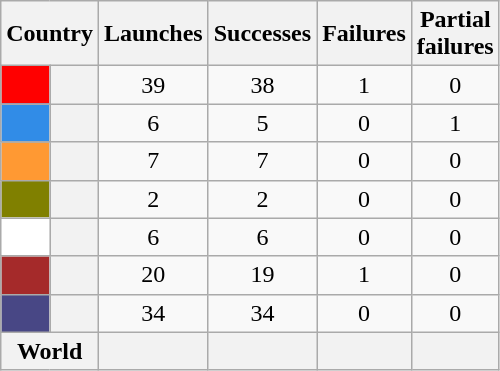<table class="wikitable sortable" style="text-align:center;">
<tr>
<th colspan=2>Country</th>
<th>Launches</th>
<th>Successes</th>
<th>Failures</th>
<th>Partial <br> failures</th>
</tr>
<tr>
<th style="background:#ff0000;"></th>
<th style="text-align:left;"></th>
<td>39</td>
<td>38</td>
<td>1</td>
<td>0</td>
</tr>
<tr>
<th style="background:#318ce7;"></th>
<th style="text-align:left;"></th>
<td>6</td>
<td>5</td>
<td>0</td>
<td>1</td>
</tr>
<tr>
<th style="background:#ff9933;"></th>
<th style="text-align:left;"></th>
<td>7</td>
<td>7</td>
<td>0</td>
<td>0</td>
</tr>
<tr>
<th style="background:#808000;"></th>
<th style="text-align:left;"></th>
<td>2</td>
<td>2</td>
<td>0</td>
<td>0</td>
</tr>
<tr>
<th style="background:#ffffff;"></th>
<th style="text-align:left;"></th>
<td>6</td>
<td>6</td>
<td>0</td>
<td>0</td>
</tr>
<tr>
<th style="background:#a52a2a;"></th>
<th style="text-align:left;"></th>
<td>20</td>
<td>19</td>
<td>1</td>
<td>0</td>
</tr>
<tr>
<th style="background:#484785;"></th>
<th style="text-align:left;"></th>
<td>34</td>
<td>34</td>
<td>0</td>
<td>0</td>
</tr>
<tr class="sortbottom">
<th colspan="2">World</th>
<th></th>
<th></th>
<th></th>
<th></th>
</tr>
</table>
